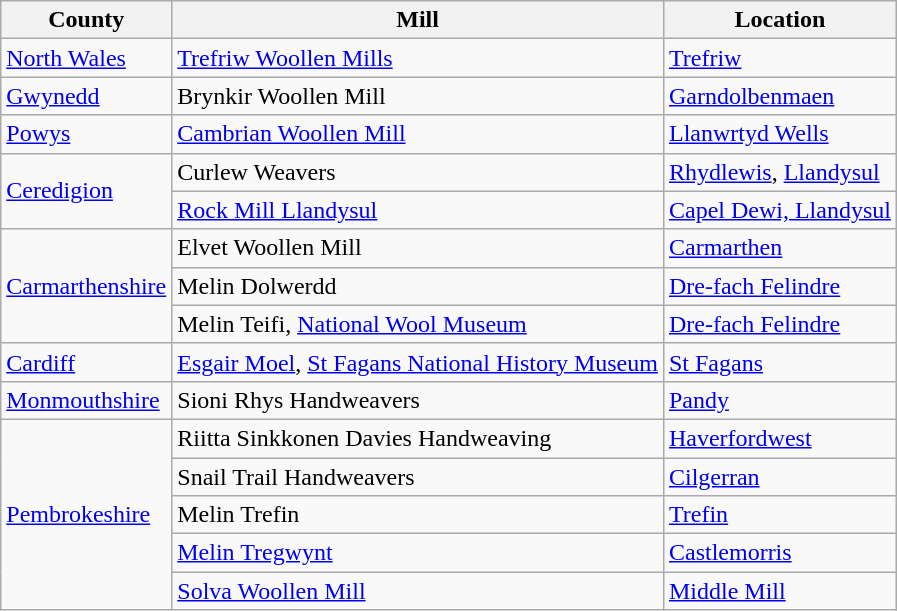<table class="wikitable sortable">
<tr>
<th>County</th>
<th>Mill</th>
<th>Location</th>
</tr>
<tr>
<td><a href='#'>North Wales</a></td>
<td><a href='#'>Trefriw Woollen Mills</a></td>
<td><a href='#'>Trefriw</a></td>
</tr>
<tr>
<td><a href='#'>Gwynedd</a></td>
<td>Brynkir Woollen Mill</td>
<td><a href='#'>Garndolbenmaen</a></td>
</tr>
<tr>
<td><a href='#'>Powys</a></td>
<td><a href='#'>Cambrian Woollen Mill</a></td>
<td><a href='#'>Llanwrtyd Wells</a></td>
</tr>
<tr>
<td rowspan=2><a href='#'>Ceredigion</a></td>
<td>Curlew Weavers</td>
<td><a href='#'>Rhydlewis</a>, <a href='#'>Llandysul</a></td>
</tr>
<tr>
<td><a href='#'>Rock Mill Llandysul</a></td>
<td><a href='#'>Capel Dewi, Llandysul</a></td>
</tr>
<tr>
<td rowspan=3><a href='#'>Carmarthenshire</a></td>
<td>Elvet Woollen Mill</td>
<td><a href='#'>Carmarthen</a></td>
</tr>
<tr>
<td>Melin Dolwerdd</td>
<td><a href='#'>Dre-fach Felindre</a></td>
</tr>
<tr>
<td>Melin Teifi, <a href='#'>National Wool Museum</a></td>
<td><a href='#'>Dre-fach Felindre</a></td>
</tr>
<tr>
<td><a href='#'>Cardiff</a></td>
<td><a href='#'>Esgair Moel</a>, <a href='#'>St Fagans National History Museum</a></td>
<td><a href='#'>St Fagans</a></td>
</tr>
<tr>
<td><a href='#'>Monmouthshire</a></td>
<td>Sioni Rhys Handweavers</td>
<td><a href='#'>Pandy</a></td>
</tr>
<tr>
<td rowspan=5><a href='#'>Pembrokeshire</a></td>
<td>Riitta Sinkkonen Davies Handweaving</td>
<td><a href='#'>Haverfordwest</a></td>
</tr>
<tr>
<td>Snail Trail Handweavers</td>
<td><a href='#'>Cilgerran</a></td>
</tr>
<tr>
<td>Melin Trefin</td>
<td><a href='#'>Trefin</a></td>
</tr>
<tr>
<td><a href='#'>Melin Tregwynt</a></td>
<td><a href='#'>Castlemorris</a></td>
</tr>
<tr>
<td><a href='#'>Solva Woollen Mill</a></td>
<td><a href='#'>Middle Mill</a></td>
</tr>
</table>
